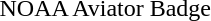<table>
<tr>
<td></td>
<td>NOAA Aviator Badge</td>
</tr>
</table>
